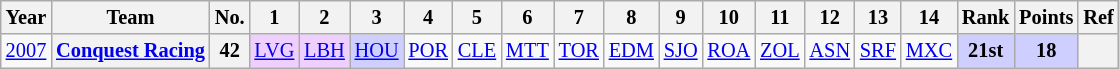<table class="wikitable" style="text-align:center; font-size:85%">
<tr>
<th>Year</th>
<th>Team</th>
<th>No.</th>
<th>1</th>
<th>2</th>
<th>3</th>
<th>4</th>
<th>5</th>
<th>6</th>
<th>7</th>
<th>8</th>
<th>9</th>
<th>10</th>
<th>11</th>
<th>12</th>
<th>13</th>
<th>14</th>
<th>Rank</th>
<th>Points</th>
<th>Ref</th>
</tr>
<tr>
<td><a href='#'>2007</a></td>
<th nowrap><a href='#'>Conquest Racing</a></th>
<th>42</th>
<td style="background:#EFCFFF;"><a href='#'>LVG</a><br></td>
<td style="background:#EFCFFF;"><a href='#'>LBH</a><br></td>
<td style="background:#CFCFFF;"><a href='#'>HOU</a><br></td>
<td><a href='#'>POR</a></td>
<td><a href='#'>CLE</a></td>
<td><a href='#'>MTT</a></td>
<td><a href='#'>TOR</a></td>
<td><a href='#'>EDM</a></td>
<td><a href='#'>SJO</a></td>
<td><a href='#'>ROA</a></td>
<td><a href='#'>ZOL</a></td>
<td><a href='#'>ASN</a></td>
<td><a href='#'>SRF</a></td>
<td><a href='#'>MXC</a></td>
<td style="background:#CFCFFF;"><strong>21st</strong></td>
<td style="background:#CFCFFF;"><strong>18</strong></td>
<th></th>
</tr>
</table>
